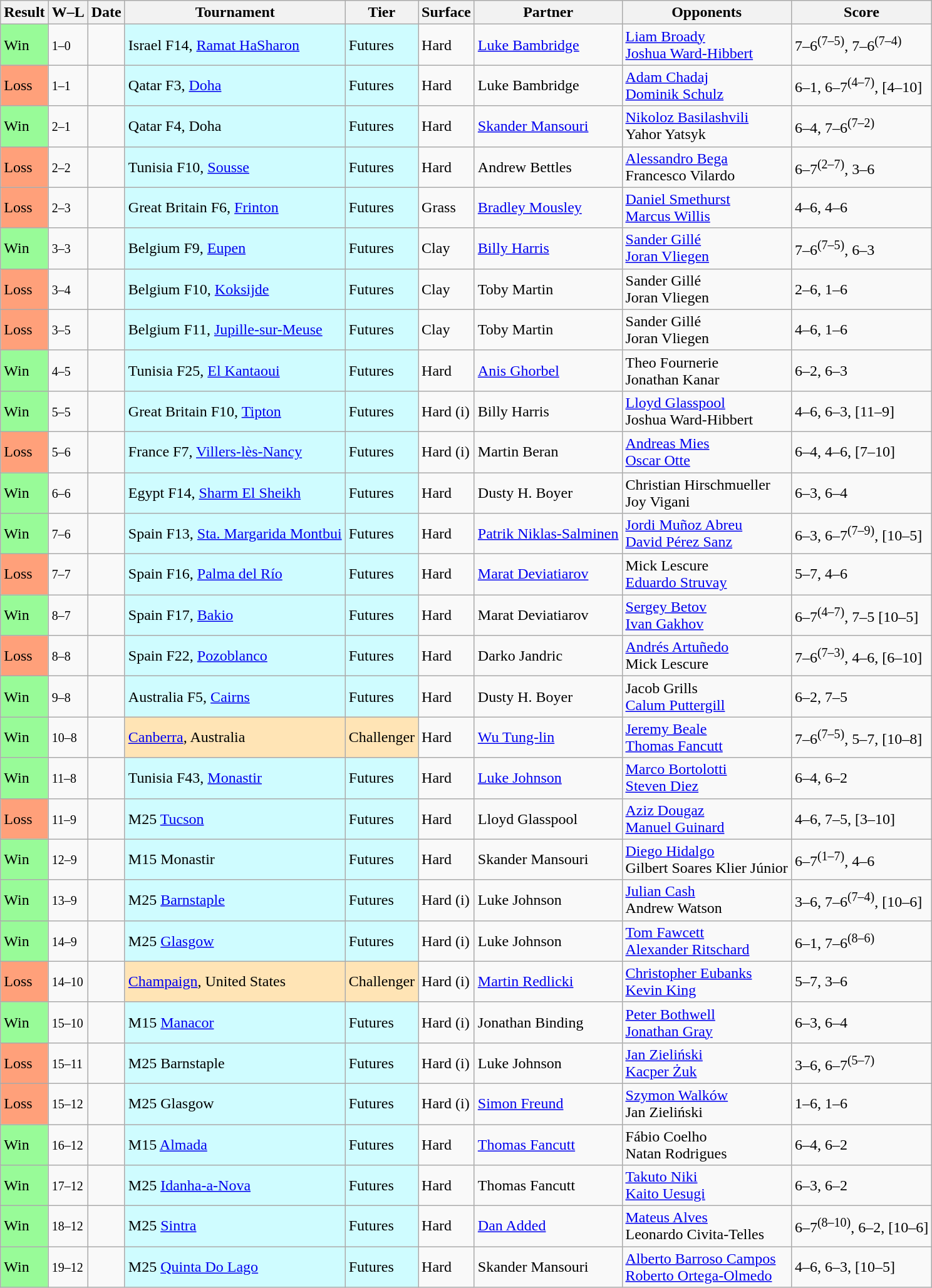<table class="sortable wikitable">
<tr>
<th>Result</th>
<th class="unsortable">W–L</th>
<th>Date</th>
<th>Tournament</th>
<th>Tier</th>
<th>Surface</th>
<th>Partner</th>
<th>Opponents</th>
<th class="unsortable">Score</th>
</tr>
<tr>
<td bgcolor=98FB98>Win</td>
<td><small>1–0</small></td>
<td></td>
<td style="background:#cffcff;">Israel F14, <a href='#'>Ramat HaSharon</a></td>
<td style="background:#cffcff;">Futures</td>
<td>Hard</td>
<td> <a href='#'>Luke Bambridge</a></td>
<td> <a href='#'>Liam Broady</a><br> <a href='#'>Joshua Ward-Hibbert</a></td>
<td>7–6<sup>(7–5)</sup>, 7–6<sup>(7–4)</sup></td>
</tr>
<tr>
<td bgcolor=FFA07A>Loss</td>
<td><small>1–1</small></td>
<td></td>
<td style="background:#cffcff;">Qatar F3, <a href='#'>Doha</a></td>
<td style="background:#cffcff;">Futures</td>
<td>Hard</td>
<td> Luke Bambridge</td>
<td> <a href='#'>Adam Chadaj</a><br> <a href='#'>Dominik Schulz</a></td>
<td>6–1, 6–7<sup>(4–7)</sup>, [4–10]</td>
</tr>
<tr>
<td bgcolor=98FB98>Win</td>
<td><small>2–1</small></td>
<td></td>
<td style="background:#cffcff;">Qatar F4, Doha</td>
<td style="background:#cffcff;">Futures</td>
<td>Hard</td>
<td> <a href='#'>Skander Mansouri</a></td>
<td> <a href='#'>Nikoloz Basilashvili</a><br> Yahor Yatsyk</td>
<td>6–4, 7–6<sup>(7–2)</sup></td>
</tr>
<tr>
<td bgcolor=FFA07A>Loss</td>
<td><small>2–2</small></td>
<td></td>
<td style="background:#cffcff;">Tunisia F10, <a href='#'>Sousse</a></td>
<td style="background:#cffcff;">Futures</td>
<td>Hard</td>
<td> Andrew Bettles</td>
<td> <a href='#'>Alessandro Bega</a><br> Francesco Vilardo</td>
<td>6–7<sup>(2–7)</sup>, 3–6</td>
</tr>
<tr>
<td bgcolor=FFA07A>Loss</td>
<td><small>2–3</small></td>
<td></td>
<td style="background:#cffcff;">Great Britain F6, <a href='#'>Frinton</a></td>
<td style="background:#cffcff;">Futures</td>
<td>Grass</td>
<td> <a href='#'>Bradley Mousley</a></td>
<td> <a href='#'>Daniel Smethurst</a><br> <a href='#'>Marcus Willis</a></td>
<td>4–6, 4–6</td>
</tr>
<tr>
<td bgcolor=98FB98>Win</td>
<td><small>3–3</small></td>
<td></td>
<td style="background:#cffcff;">Belgium F9, <a href='#'>Eupen</a></td>
<td style="background:#cffcff;">Futures</td>
<td>Clay</td>
<td> <a href='#'>Billy Harris</a></td>
<td> <a href='#'>Sander Gillé</a><br> <a href='#'>Joran Vliegen</a></td>
<td>7–6<sup>(7–5)</sup>, 6–3</td>
</tr>
<tr>
<td bgcolor=FFA07A>Loss</td>
<td><small>3–4</small></td>
<td></td>
<td style="background:#cffcff;">Belgium F10, <a href='#'>Koksijde</a></td>
<td style="background:#cffcff;">Futures</td>
<td>Clay</td>
<td> Toby Martin</td>
<td> Sander Gillé<br> Joran Vliegen</td>
<td>2–6, 1–6</td>
</tr>
<tr>
<td bgcolor=FFA07A>Loss</td>
<td><small>3–5</small></td>
<td></td>
<td style="background:#cffcff;">Belgium F11, <a href='#'>Jupille-sur-Meuse</a></td>
<td style="background:#cffcff;">Futures</td>
<td>Clay</td>
<td> Toby Martin</td>
<td> Sander Gillé<br> Joran Vliegen</td>
<td>4–6, 1–6</td>
</tr>
<tr>
<td bgcolor=98FB98>Win</td>
<td><small>4–5</small></td>
<td></td>
<td style="background:#cffcff;">Tunisia F25, <a href='#'>El Kantaoui</a></td>
<td style="background:#cffcff;">Futures</td>
<td>Hard</td>
<td> <a href='#'>Anis Ghorbel</a></td>
<td> Theo Fournerie<br> Jonathan Kanar</td>
<td>6–2, 6–3</td>
</tr>
<tr>
<td bgcolor=98FB98>Win</td>
<td><small>5–5</small></td>
<td></td>
<td style="background:#cffcff;">Great Britain F10, <a href='#'>Tipton</a></td>
<td style="background:#cffcff;">Futures</td>
<td>Hard (i)</td>
<td> Billy Harris</td>
<td> <a href='#'>Lloyd Glasspool</a><br> Joshua Ward-Hibbert</td>
<td>4–6, 6–3, [11–9]</td>
</tr>
<tr>
<td bgcolor=FFA07A>Loss</td>
<td><small>5–6</small></td>
<td></td>
<td style="background:#cffcff;">France F7, <a href='#'>Villers-lès-Nancy</a></td>
<td style="background:#cffcff;">Futures</td>
<td>Hard (i)</td>
<td> Martin Beran</td>
<td> <a href='#'>Andreas Mies</a><br> <a href='#'>Oscar Otte</a></td>
<td>6–4, 4–6, [7–10]</td>
</tr>
<tr>
<td bgcolor=98FB98>Win</td>
<td><small>6–6</small></td>
<td></td>
<td style="background:#cffcff;">Egypt F14, <a href='#'>Sharm El Sheikh</a></td>
<td style="background:#cffcff;">Futures</td>
<td>Hard</td>
<td> Dusty H. Boyer</td>
<td> Christian Hirschmueller<br> Joy Vigani</td>
<td>6–3, 6–4</td>
</tr>
<tr>
<td bgcolor=98FB98>Win</td>
<td><small>7–6</small></td>
<td></td>
<td style="background:#cffcff;">Spain F13, <a href='#'>Sta. Margarida Montbui</a></td>
<td style="background:#cffcff;">Futures</td>
<td>Hard</td>
<td> <a href='#'>Patrik Niklas-Salminen</a></td>
<td> <a href='#'>Jordi Muñoz Abreu</a><br> <a href='#'>David Pérez Sanz</a></td>
<td>6–3, 6–7<sup>(7–9)</sup>, [10–5]</td>
</tr>
<tr>
<td bgcolor=FFA07A>Loss</td>
<td><small>7–7</small></td>
<td></td>
<td style="background:#cffcff;">Spain F16, <a href='#'>Palma del Río</a></td>
<td style="background:#cffcff;">Futures</td>
<td>Hard</td>
<td> <a href='#'>Marat Deviatiarov</a></td>
<td> Mick Lescure<br> <a href='#'>Eduardo Struvay</a></td>
<td>5–7, 4–6</td>
</tr>
<tr>
<td bgcolor=98FB98>Win</td>
<td><small>8–7</small></td>
<td></td>
<td style="background:#cffcff;">Spain F17, <a href='#'>Bakio</a></td>
<td style="background:#cffcff;">Futures</td>
<td>Hard</td>
<td> Marat Deviatiarov</td>
<td> <a href='#'>Sergey Betov</a><br> <a href='#'>Ivan Gakhov</a></td>
<td>6–7<sup>(4–7)</sup>, 7–5 [10–5]</td>
</tr>
<tr>
<td bgcolor=FFA07A>Loss</td>
<td><small>8–8</small></td>
<td></td>
<td style="background:#cffcff;">Spain F22, <a href='#'>Pozoblanco</a></td>
<td style="background:#cffcff;">Futures</td>
<td>Hard</td>
<td> Darko Jandric</td>
<td> <a href='#'>Andrés Artuñedo</a><br> Mick Lescure</td>
<td>7–6<sup>(7–3)</sup>, 4–6, [6–10]</td>
</tr>
<tr>
<td bgcolor=98FB98>Win</td>
<td><small>9–8</small></td>
<td></td>
<td style="background:#cffcff;">Australia F5, <a href='#'>Cairns</a></td>
<td style="background:#cffcff;">Futures</td>
<td>Hard</td>
<td> Dusty H. Boyer</td>
<td> Jacob Grills<br> <a href='#'>Calum Puttergill</a></td>
<td>6–2, 7–5</td>
</tr>
<tr>
<td bgcolor=98FB98>Win</td>
<td><small>10–8</small></td>
<td><a href='#'></a></td>
<td style="background:moccasin;"><a href='#'>Canberra</a>, Australia</td>
<td style="background:moccasin;">Challenger</td>
<td>Hard</td>
<td> <a href='#'>Wu Tung-lin</a></td>
<td> <a href='#'>Jeremy Beale</a><br> <a href='#'>Thomas Fancutt</a></td>
<td>7–6<sup>(7–5)</sup>, 5–7, [10–8]</td>
</tr>
<tr>
<td bgcolor=98FB98>Win</td>
<td><small>11–8</small></td>
<td></td>
<td style="background:#cffcff;">Tunisia F43, <a href='#'>Monastir</a></td>
<td style="background:#cffcff;">Futures</td>
<td>Hard</td>
<td> <a href='#'>Luke Johnson</a></td>
<td> <a href='#'>Marco Bortolotti</a><br> <a href='#'>Steven Diez</a></td>
<td>6–4, 6–2</td>
</tr>
<tr>
<td bgcolor=FFA07A>Loss</td>
<td><small>11–9</small></td>
<td></td>
<td style="background:#cffcff;">M25 <a href='#'>Tucson</a></td>
<td style="background:#cffcff;">Futures</td>
<td>Hard</td>
<td> Lloyd Glasspool</td>
<td> <a href='#'>Aziz Dougaz</a><br> <a href='#'>Manuel Guinard</a></td>
<td>4–6, 7–5, [3–10]</td>
</tr>
<tr>
<td bgcolor=98FB98>Win</td>
<td><small>12–9</small></td>
<td></td>
<td style="background:#cffcff;">M15 Monastir</td>
<td style="background:#cffcff;">Futures</td>
<td>Hard</td>
<td> Skander Mansouri</td>
<td> <a href='#'>Diego Hidalgo</a><br> Gilbert Soares Klier Júnior</td>
<td>6–7<sup>(1–7)</sup>, 4–6</td>
</tr>
<tr>
<td bgcolor=98FB98>Win</td>
<td><small>13–9</small></td>
<td></td>
<td style="background:#cffcff;">M25 <a href='#'>Barnstaple</a></td>
<td style="background:#cffcff;">Futures</td>
<td>Hard (i)</td>
<td> Luke Johnson</td>
<td> <a href='#'>Julian Cash</a><br> Andrew Watson</td>
<td>3–6, 7–6<sup>(7–4)</sup>, [10–6]</td>
</tr>
<tr>
<td bgcolor=98FB98>Win</td>
<td><small>14–9</small></td>
<td></td>
<td style="background:#cffcff;">M25 <a href='#'>Glasgow</a></td>
<td style="background:#cffcff;">Futures</td>
<td>Hard (i)</td>
<td> Luke Johnson</td>
<td> <a href='#'>Tom Fawcett</a><br> <a href='#'>Alexander Ritschard</a></td>
<td>6–1, 7–6<sup>(8–6)</sup></td>
</tr>
<tr>
<td bgcolor=FFA07A>Loss</td>
<td><small>14–10</small></td>
<td><a href='#'></a></td>
<td style="background:moccasin;"><a href='#'>Champaign</a>, United States</td>
<td style="background:moccasin;">Challenger</td>
<td>Hard (i)</td>
<td> <a href='#'>Martin Redlicki</a></td>
<td> <a href='#'>Christopher Eubanks</a><br> <a href='#'>Kevin King</a></td>
<td>5–7, 3–6</td>
</tr>
<tr>
<td bgcolor=98FB98>Win</td>
<td><small>15–10</small></td>
<td></td>
<td style="background:#cffcff;">M15 <a href='#'>Manacor</a></td>
<td style="background:#cffcff;">Futures</td>
<td>Hard (i)</td>
<td> Jonathan Binding</td>
<td> <a href='#'>Peter Bothwell</a><br> <a href='#'>Jonathan Gray</a></td>
<td>6–3, 6–4</td>
</tr>
<tr>
<td bgcolor=FFA07A>Loss</td>
<td><small>15–11</small></td>
<td></td>
<td style="background:#cffcff;">M25 Barnstaple</td>
<td style="background:#cffcff;">Futures</td>
<td>Hard (i)</td>
<td> Luke Johnson</td>
<td> <a href='#'>Jan Zieliński</a><br> <a href='#'>Kacper Żuk</a></td>
<td>3–6, 6–7<sup>(5–7)</sup></td>
</tr>
<tr>
<td bgcolor=FFA07A>Loss</td>
<td><small>15–12</small></td>
<td></td>
<td style="background:#cffcff;">M25 Glasgow</td>
<td style="background:#cffcff;">Futures</td>
<td>Hard (i)</td>
<td> <a href='#'>Simon Freund</a></td>
<td> <a href='#'>Szymon Walków</a><br> Jan Zieliński</td>
<td>1–6, 1–6</td>
</tr>
<tr>
<td bgcolor=98FB98>Win</td>
<td><small>16–12</small></td>
<td></td>
<td style="background:#cffcff;">M15 <a href='#'>Almada</a></td>
<td style="background:#cffcff;">Futures</td>
<td>Hard</td>
<td> <a href='#'>Thomas Fancutt</a></td>
<td> Fábio Coelho<br> Natan Rodrigues</td>
<td>6–4, 6–2</td>
</tr>
<tr>
<td bgcolor=98FB98>Win</td>
<td><small>17–12</small></td>
<td></td>
<td style="background:#cffcff;">M25 <a href='#'>Idanha-a-Nova</a></td>
<td style="background:#cffcff;">Futures</td>
<td>Hard</td>
<td> Thomas Fancutt</td>
<td> <a href='#'>Takuto Niki</a><br> <a href='#'>Kaito Uesugi</a></td>
<td>6–3, 6–2</td>
</tr>
<tr>
<td bgcolor=98FB98>Win</td>
<td><small>18–12</small></td>
<td></td>
<td style="background:#cffcff;">M25 <a href='#'>Sintra</a></td>
<td style="background:#cffcff;">Futures</td>
<td>Hard</td>
<td> <a href='#'>Dan Added</a></td>
<td> <a href='#'>Mateus Alves</a><br> Leonardo Civita-Telles</td>
<td>6–7<sup>(8–10)</sup>, 6–2, [10–6]</td>
</tr>
<tr>
<td bgcolor=98FB98>Win</td>
<td><small>19–12</small></td>
<td></td>
<td style="background:#cffcff;">M25 <a href='#'>Quinta Do Lago</a></td>
<td style="background:#cffcff;">Futures</td>
<td>Hard</td>
<td> Skander Mansouri</td>
<td> <a href='#'>Alberto Barroso Campos</a><br> <a href='#'>Roberto Ortega-Olmedo</a></td>
<td>4–6, 6–3, [10–5]</td>
</tr>
</table>
